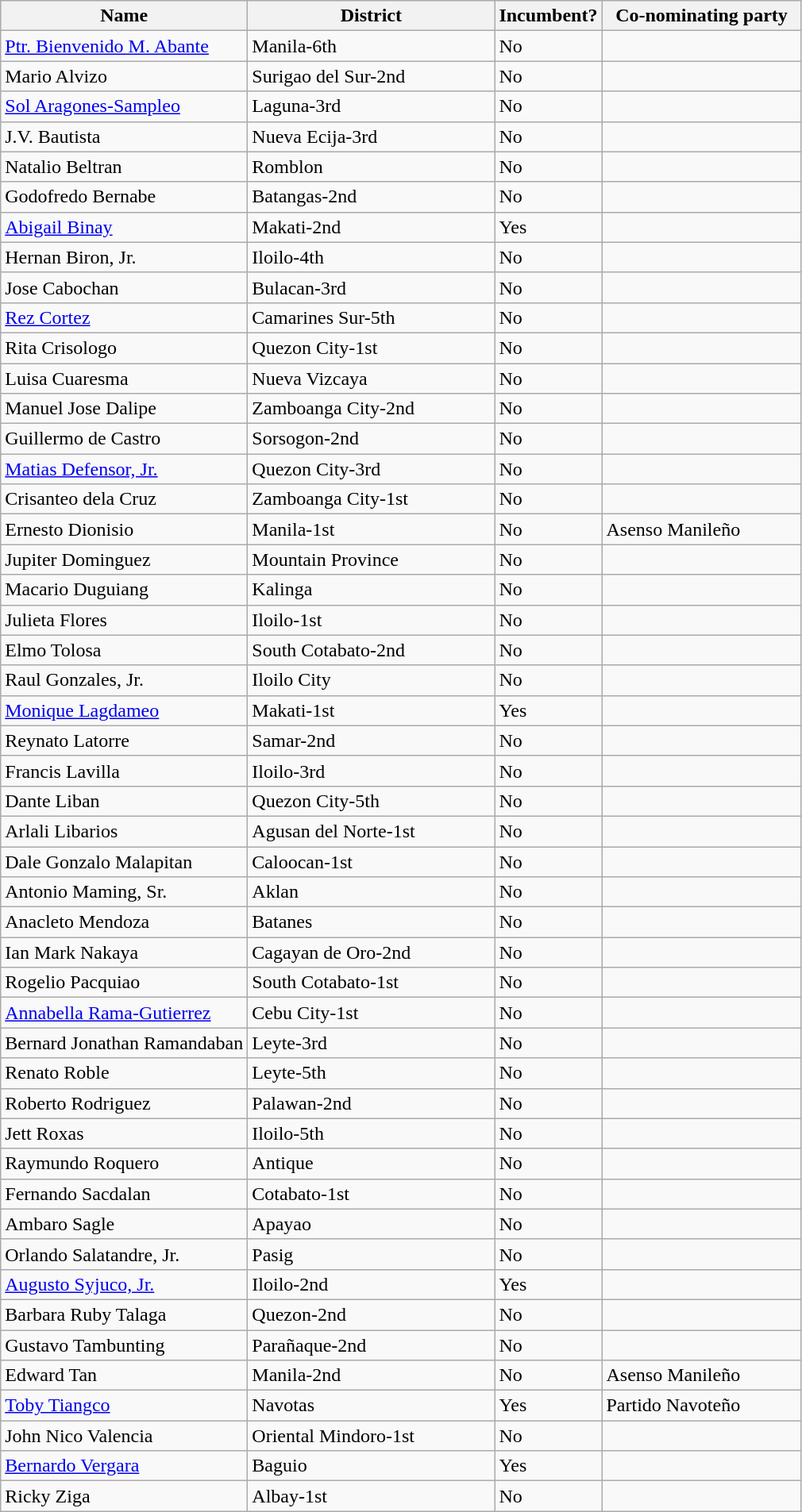<table class=wikitable>
<tr>
<th width=200px>Name</th>
<th width=200px>District</th>
<th>Incumbent?</th>
<th width=160px>Co-nominating party</th>
</tr>
<tr>
<td><a href='#'>Ptr. Bienvenido M. Abante</a></td>
<td>Manila-6th</td>
<td>No</td>
<td></td>
</tr>
<tr>
<td>Mario Alvizo</td>
<td>Surigao del Sur-2nd</td>
<td>No</td>
<td></td>
</tr>
<tr>
<td><a href='#'>Sol Aragones-Sampleo</a></td>
<td>Laguna-3rd</td>
<td>No</td>
<td></td>
</tr>
<tr>
<td>J.V. Bautista</td>
<td>Nueva Ecija-3rd</td>
<td>No</td>
<td></td>
</tr>
<tr>
<td>Natalio Beltran</td>
<td>Romblon</td>
<td>No</td>
<td></td>
</tr>
<tr>
<td>Godofredo Bernabe</td>
<td>Batangas-2nd</td>
<td>No</td>
<td></td>
</tr>
<tr>
<td><a href='#'>Abigail Binay</a></td>
<td>Makati-2nd</td>
<td>Yes</td>
<td></td>
</tr>
<tr>
<td>Hernan Biron, Jr.</td>
<td>Iloilo-4th</td>
<td>No</td>
<td></td>
</tr>
<tr>
<td>Jose Cabochan</td>
<td>Bulacan-3rd</td>
<td>No</td>
<td></td>
</tr>
<tr>
<td><a href='#'>Rez Cortez</a></td>
<td>Camarines Sur-5th</td>
<td>No</td>
<td></td>
</tr>
<tr>
<td>Rita Crisologo</td>
<td>Quezon City-1st</td>
<td>No</td>
<td></td>
</tr>
<tr>
<td>Luisa Cuaresma</td>
<td>Nueva Vizcaya</td>
<td>No</td>
<td></td>
</tr>
<tr>
<td>Manuel Jose Dalipe</td>
<td>Zamboanga City-2nd</td>
<td>No</td>
<td></td>
</tr>
<tr>
<td>Guillermo de Castro</td>
<td>Sorsogon-2nd</td>
<td>No</td>
<td></td>
</tr>
<tr>
<td><a href='#'>Matias Defensor, Jr.</a></td>
<td>Quezon City-3rd</td>
<td>No</td>
<td></td>
</tr>
<tr>
<td>Crisanteo dela Cruz</td>
<td>Zamboanga City-1st</td>
<td>No</td>
<td></td>
</tr>
<tr>
<td>Ernesto Dionisio</td>
<td>Manila-1st</td>
<td>No</td>
<td>Asenso Manileño</td>
</tr>
<tr>
<td>Jupiter Dominguez</td>
<td>Mountain Province</td>
<td>No</td>
<td></td>
</tr>
<tr>
<td>Macario Duguiang</td>
<td>Kalinga</td>
<td>No</td>
<td></td>
</tr>
<tr>
<td>Julieta Flores</td>
<td>Iloilo-1st</td>
<td>No</td>
<td></td>
</tr>
<tr>
<td>Elmo Tolosa</td>
<td>South Cotabato-2nd</td>
<td>No</td>
<td></td>
</tr>
<tr>
<td>Raul Gonzales, Jr.</td>
<td>Iloilo City</td>
<td>No</td>
<td></td>
</tr>
<tr>
<td><a href='#'>Monique Lagdameo</a></td>
<td>Makati-1st</td>
<td>Yes</td>
<td></td>
</tr>
<tr>
<td>Reynato Latorre</td>
<td>Samar-2nd</td>
<td>No</td>
<td></td>
</tr>
<tr>
<td>Francis Lavilla</td>
<td>Iloilo-3rd</td>
<td>No</td>
<td></td>
</tr>
<tr>
<td>Dante Liban</td>
<td>Quezon City-5th</td>
<td>No</td>
<td></td>
</tr>
<tr>
<td>Arlali Libarios</td>
<td>Agusan del Norte-1st</td>
<td>No</td>
<td></td>
</tr>
<tr>
<td>Dale Gonzalo Malapitan</td>
<td>Caloocan-1st</td>
<td>No</td>
<td></td>
</tr>
<tr>
<td>Antonio Maming, Sr.</td>
<td>Aklan</td>
<td>No</td>
<td></td>
</tr>
<tr>
<td>Anacleto Mendoza</td>
<td>Batanes</td>
<td>No</td>
<td></td>
</tr>
<tr>
<td>Ian Mark Nakaya</td>
<td>Cagayan de Oro-2nd</td>
<td>No</td>
<td></td>
</tr>
<tr>
<td>Rogelio Pacquiao</td>
<td>South Cotabato-1st</td>
<td>No</td>
<td></td>
</tr>
<tr>
<td><a href='#'>Annabella Rama-Gutierrez</a></td>
<td>Cebu City-1st</td>
<td>No</td>
<td></td>
</tr>
<tr>
<td>Bernard Jonathan Ramandaban</td>
<td>Leyte-3rd</td>
<td>No</td>
<td></td>
</tr>
<tr>
<td>Renato Roble</td>
<td>Leyte-5th</td>
<td>No</td>
<td></td>
</tr>
<tr>
<td>Roberto Rodriguez</td>
<td>Palawan-2nd</td>
<td>No</td>
<td></td>
</tr>
<tr>
<td>Jett Roxas</td>
<td>Iloilo-5th</td>
<td>No</td>
<td></td>
</tr>
<tr>
<td>Raymundo Roquero</td>
<td>Antique</td>
<td>No</td>
<td></td>
</tr>
<tr>
<td>Fernando Sacdalan</td>
<td>Cotabato-1st</td>
<td>No</td>
<td></td>
</tr>
<tr>
<td>Ambaro Sagle</td>
<td>Apayao</td>
<td>No</td>
<td></td>
</tr>
<tr>
<td>Orlando Salatandre, Jr.</td>
<td>Pasig</td>
<td>No</td>
<td></td>
</tr>
<tr>
<td><a href='#'>Augusto Syjuco, Jr.</a></td>
<td>Iloilo-2nd</td>
<td>Yes</td>
<td></td>
</tr>
<tr>
<td>Barbara Ruby Talaga</td>
<td>Quezon-2nd</td>
<td>No</td>
<td></td>
</tr>
<tr>
<td>Gustavo Tambunting</td>
<td>Parañaque-2nd</td>
<td>No</td>
<td></td>
</tr>
<tr>
<td>Edward Tan</td>
<td>Manila-2nd</td>
<td>No</td>
<td>Asenso Manileño</td>
</tr>
<tr>
<td><a href='#'>Toby Tiangco</a></td>
<td>Navotas</td>
<td>Yes</td>
<td>Partido Navoteño</td>
</tr>
<tr>
<td>John Nico Valencia</td>
<td>Oriental Mindoro-1st</td>
<td>No</td>
<td></td>
</tr>
<tr>
<td><a href='#'>Bernardo Vergara</a></td>
<td>Baguio</td>
<td>Yes</td>
<td></td>
</tr>
<tr>
<td>Ricky Ziga</td>
<td>Albay-1st</td>
<td>No</td>
<td></td>
</tr>
</table>
